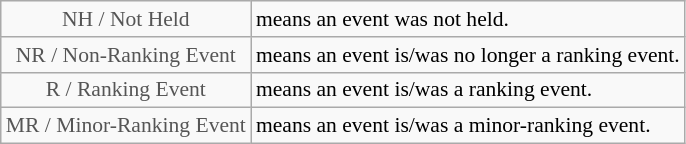<table class="wikitable" style="font-size:90%">
<tr>
<td style="text-align:center; color:#555;" colspan="4">NH / Not Held</td>
<td>means an event was not held.</td>
</tr>
<tr>
<td style="text-align:center; color:#555;" colspan="4">NR / Non-Ranking Event</td>
<td>means an event is/was no longer a ranking event.</td>
</tr>
<tr>
<td style="text-align:center; color:#555;" colspan="4">R / Ranking Event</td>
<td>means an event is/was a ranking event.</td>
</tr>
<tr>
<td style="text-align:center; color:#555;" colspan="4">MR / Minor-Ranking Event</td>
<td>means an event is/was a minor-ranking event.</td>
</tr>
</table>
